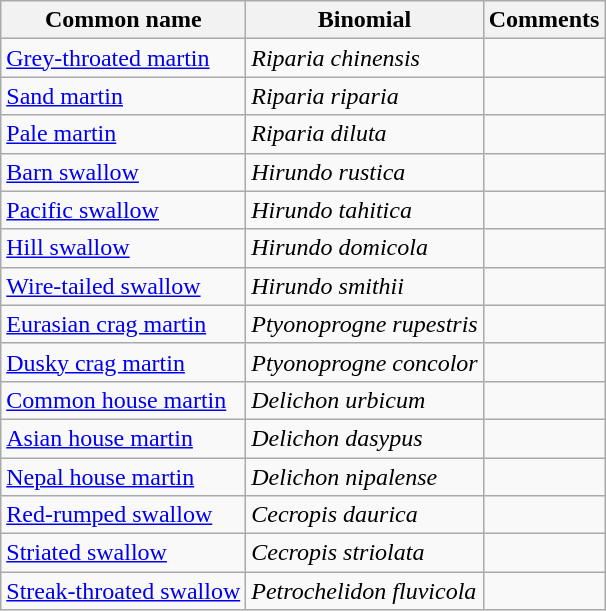<table class="wikitable">
<tr>
<th>Common name</th>
<th>Binomial</th>
<th>Comments</th>
</tr>
<tr>
<td><a href='#'>Grey-throated martin</a></td>
<td><em>Riparia chinensis</em></td>
<td></td>
</tr>
<tr>
<td><a href='#'>Sand martin</a></td>
<td><em>Riparia riparia</em></td>
<td></td>
</tr>
<tr>
<td><a href='#'>Pale martin</a></td>
<td><em>Riparia diluta</em></td>
<td></td>
</tr>
<tr>
<td><a href='#'>Barn swallow</a></td>
<td><em>Hirundo rustica</em></td>
<td></td>
</tr>
<tr>
<td><a href='#'>Pacific swallow</a></td>
<td><em>Hirundo tahitica</em></td>
<td></td>
</tr>
<tr>
<td><a href='#'>Hill swallow</a></td>
<td><em>Hirundo domicola</em></td>
<td></td>
</tr>
<tr>
<td><a href='#'>Wire-tailed swallow</a></td>
<td><em>Hirundo smithii</em></td>
<td></td>
</tr>
<tr>
<td><a href='#'>Eurasian crag martin</a></td>
<td><em>Ptyonoprogne rupestris</em></td>
<td></td>
</tr>
<tr>
<td><a href='#'>Dusky crag martin</a></td>
<td><em>Ptyonoprogne concolor</em></td>
<td></td>
</tr>
<tr>
<td><a href='#'>Common house martin</a></td>
<td><em>Delichon urbicum</em></td>
<td></td>
</tr>
<tr>
<td><a href='#'>Asian house martin</a></td>
<td><em>Delichon dasypus</em></td>
<td></td>
</tr>
<tr>
<td><a href='#'>Nepal house martin</a></td>
<td><em>Delichon nipalense</em></td>
<td></td>
</tr>
<tr>
<td><a href='#'>Red-rumped swallow</a></td>
<td><em>Cecropis daurica</em></td>
<td></td>
</tr>
<tr>
<td><a href='#'>Striated swallow</a></td>
<td><em>Cecropis striolata</em></td>
<td></td>
</tr>
<tr>
<td><a href='#'>Streak-throated swallow</a></td>
<td><em>Petrochelidon fluvicola</em></td>
<td></td>
</tr>
</table>
